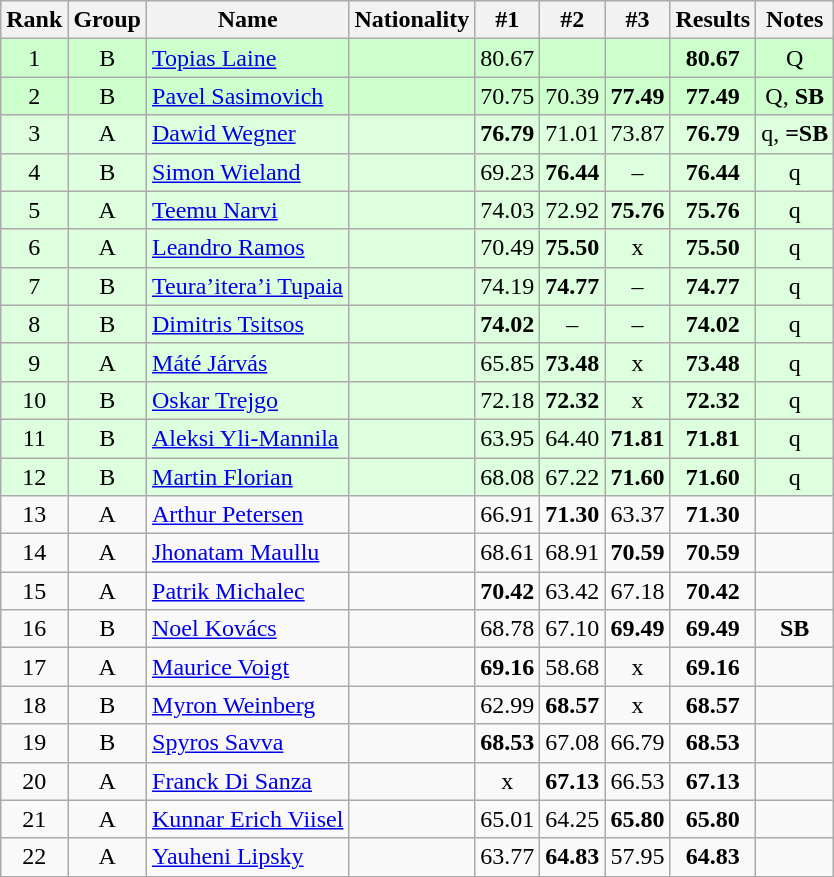<table class="wikitable sortable" style="text-align:center;">
<tr>
<th>Rank</th>
<th>Group</th>
<th>Name</th>
<th>Nationality</th>
<th>#1</th>
<th>#2</th>
<th>#3</th>
<th>Results</th>
<th>Notes</th>
</tr>
<tr bgcolor=ccffcc>
<td>1</td>
<td>B</td>
<td align=left><a href='#'>Topias Laine</a></td>
<td align=left></td>
<td>80.67</td>
<td></td>
<td></td>
<td><strong>80.67</strong></td>
<td>Q</td>
</tr>
<tr bgcolor=ccffcc>
<td>2</td>
<td>B</td>
<td align=left><a href='#'>Pavel Sasimovich</a></td>
<td align=left></td>
<td>70.75</td>
<td>70.39</td>
<td><strong>77.49</strong></td>
<td><strong>77.49</strong></td>
<td>Q, <strong>SB</strong></td>
</tr>
<tr bgcolor=ddffdd>
<td>3</td>
<td>A</td>
<td align=left><a href='#'>Dawid Wegner</a></td>
<td align=left></td>
<td><strong>76.79</strong></td>
<td>71.01</td>
<td>73.87</td>
<td><strong>76.79</strong></td>
<td>q, <strong>=SB</strong></td>
</tr>
<tr bgcolor=ddffdd>
<td>4</td>
<td>B</td>
<td align=left><a href='#'>Simon Wieland</a></td>
<td align=left></td>
<td>69.23</td>
<td><strong>76.44</strong></td>
<td>–</td>
<td><strong>76.44</strong></td>
<td>q</td>
</tr>
<tr bgcolor=ddffdd>
<td>5</td>
<td>A</td>
<td align=left><a href='#'>Teemu Narvi</a></td>
<td align=left></td>
<td>74.03</td>
<td>72.92</td>
<td><strong>75.76</strong></td>
<td><strong>75.76</strong></td>
<td>q</td>
</tr>
<tr bgcolor=ddffdd>
<td>6</td>
<td>A</td>
<td align=left><a href='#'>Leandro Ramos</a></td>
<td align=left></td>
<td>70.49</td>
<td><strong>75.50</strong></td>
<td>x</td>
<td><strong>75.50</strong></td>
<td>q</td>
</tr>
<tr bgcolor=ddffdd>
<td>7</td>
<td>B</td>
<td align=left><a href='#'>Teura’itera’i Tupaia</a></td>
<td align=left></td>
<td>74.19</td>
<td><strong>74.77</strong></td>
<td>–</td>
<td><strong>74.77</strong></td>
<td>q</td>
</tr>
<tr bgcolor=ddffdd>
<td>8</td>
<td>B</td>
<td align=left><a href='#'>Dimitris Tsitsos</a></td>
<td align=left></td>
<td><strong>74.02</strong></td>
<td>–</td>
<td>–</td>
<td><strong>74.02</strong></td>
<td>q</td>
</tr>
<tr bgcolor=ddffdd>
<td>9</td>
<td>A</td>
<td align=left><a href='#'>Máté Járvás</a></td>
<td align=left></td>
<td>65.85</td>
<td><strong>73.48</strong></td>
<td>x</td>
<td><strong>73.48</strong></td>
<td>q</td>
</tr>
<tr bgcolor=ddffdd>
<td>10</td>
<td>B</td>
<td align=left><a href='#'>Oskar Trejgo</a></td>
<td align=left></td>
<td>72.18</td>
<td><strong>72.32</strong></td>
<td>x</td>
<td><strong>72.32</strong></td>
<td>q</td>
</tr>
<tr bgcolor=ddffdd>
<td>11</td>
<td>B</td>
<td align=left><a href='#'>Aleksi Yli-Mannila</a></td>
<td align=left></td>
<td>63.95</td>
<td>64.40</td>
<td><strong>71.81</strong></td>
<td><strong>71.81</strong></td>
<td>q</td>
</tr>
<tr bgcolor=ddffdd>
<td>12</td>
<td>B</td>
<td align=left><a href='#'>Martin Florian</a></td>
<td align=left></td>
<td>68.08</td>
<td>67.22</td>
<td><strong>71.60</strong></td>
<td><strong>71.60</strong></td>
<td>q</td>
</tr>
<tr>
<td>13</td>
<td>A</td>
<td align=left><a href='#'>Arthur Petersen</a></td>
<td align=left></td>
<td>66.91</td>
<td><strong>71.30</strong></td>
<td>63.37</td>
<td><strong>71.30</strong></td>
<td></td>
</tr>
<tr>
<td>14</td>
<td>A</td>
<td align=left><a href='#'>Jhonatam Maullu</a></td>
<td align=left></td>
<td>68.61</td>
<td>68.91</td>
<td><strong>70.59</strong></td>
<td><strong>70.59</strong></td>
<td></td>
</tr>
<tr>
<td>15</td>
<td>A</td>
<td align=left><a href='#'>Patrik Michalec</a></td>
<td align=left></td>
<td><strong>70.42</strong></td>
<td>63.42</td>
<td>67.18</td>
<td><strong>70.42</strong></td>
<td></td>
</tr>
<tr>
<td>16</td>
<td>B</td>
<td align=left><a href='#'>Noel Kovács</a></td>
<td align=left></td>
<td>68.78</td>
<td>67.10</td>
<td><strong>69.49</strong></td>
<td><strong>69.49</strong></td>
<td><strong>SB</strong></td>
</tr>
<tr>
<td>17</td>
<td>A</td>
<td align=left><a href='#'>Maurice Voigt</a></td>
<td align=left></td>
<td><strong>69.16</strong></td>
<td>58.68</td>
<td>x</td>
<td><strong>69.16</strong></td>
<td></td>
</tr>
<tr>
<td>18</td>
<td>B</td>
<td align=left><a href='#'>Myron Weinberg</a></td>
<td align=left></td>
<td>62.99</td>
<td><strong>68.57</strong></td>
<td>x</td>
<td><strong>68.57</strong></td>
<td></td>
</tr>
<tr>
<td>19</td>
<td>B</td>
<td align=left><a href='#'>Spyros Savva</a></td>
<td align=left></td>
<td><strong>68.53</strong></td>
<td>67.08</td>
<td>66.79</td>
<td><strong>68.53</strong></td>
<td></td>
</tr>
<tr>
<td>20</td>
<td>A</td>
<td align=left><a href='#'>Franck Di Sanza</a></td>
<td align=left></td>
<td>x</td>
<td><strong>67.13</strong></td>
<td>66.53</td>
<td><strong>67.13</strong></td>
<td></td>
</tr>
<tr>
<td>21</td>
<td>A</td>
<td align=left><a href='#'>Kunnar Erich Viisel</a></td>
<td align=left></td>
<td>65.01</td>
<td>64.25</td>
<td><strong>65.80</strong></td>
<td><strong>65.80</strong></td>
<td></td>
</tr>
<tr>
<td>22</td>
<td>A</td>
<td align=left><a href='#'>Yauheni Lipsky</a></td>
<td align=left></td>
<td>63.77</td>
<td><strong>64.83</strong></td>
<td>57.95</td>
<td><strong>64.83</strong></td>
<td></td>
</tr>
</table>
